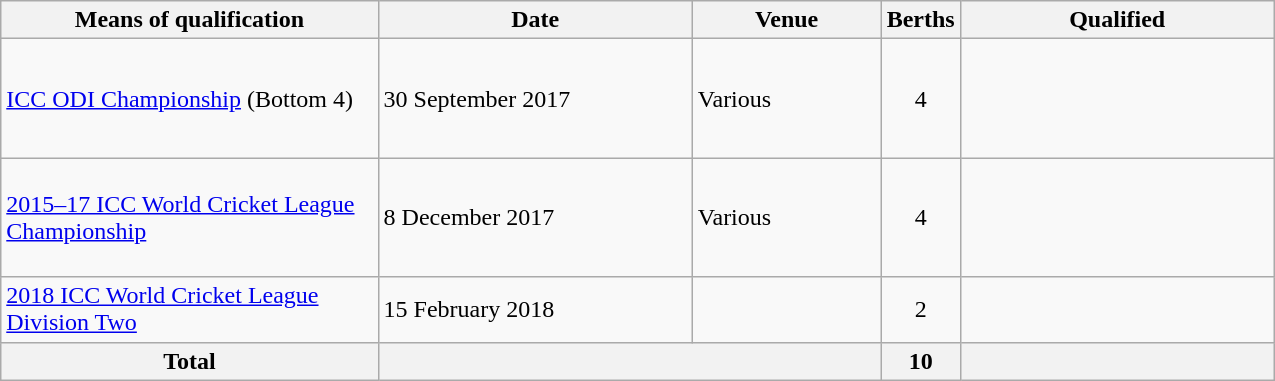<table class="wikitable" width="850">
<tr>
<th width="30%">Means of qualification</th>
<th width="25%">Date</th>
<th width="15%">Venue</th>
<th width="5%">Berths</th>
<th width="25%">Qualified</th>
</tr>
<tr>
<td><a href='#'>ICC ODI Championship</a> (Bottom 4)</td>
<td>30 September 2017</td>
<td>Various</td>
<td style="text-align:center;">4</td>
<td><br><br>
<br>
<br>
</td>
</tr>
<tr>
<td><a href='#'>2015–17 ICC World Cricket League Championship</a></td>
<td>8 December 2017</td>
<td>Various</td>
<td style="text-align:center;">4</td>
<td><br><br>
<br>
<br>
</td>
</tr>
<tr>
<td><a href='#'>2018 ICC World Cricket League Division Two</a></td>
<td>15 February 2018</td>
<td></td>
<td style="text-align:center;">2</td>
<td><br><br>
</td>
</tr>
<tr>
<th>Total</th>
<th colspan="2"></th>
<th>10</th>
<th></th>
</tr>
</table>
